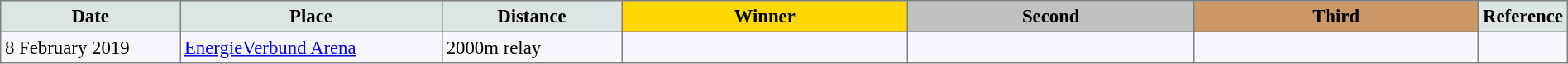<table bgcolor="#f7f8ff" cellpadding="3" cellspacing="0" border="1" style="font-size: 95%; border: gray solid 1px; border-collapse: collapse;">
<tr bgcolor="#cccccc" (1>
<td width="150" align="center" bgcolor="#dce5e5"><strong>Date</strong></td>
<td width="220" align="center" bgcolor="#dce5e5"><strong>Place</strong></td>
<td width="150" align="center" bgcolor="#dce5e5"><strong>Distance</strong></td>
<td align="center" bgcolor="gold" width="250"><strong>Winner</strong></td>
<td align="center" bgcolor="silver" width="250"><strong>Second</strong></td>
<td width="250" align="center" bgcolor="#cc9966"><strong>Third</strong></td>
<td width="30" align="center" bgcolor="#dce5e5"><strong>Reference</strong></td>
</tr>
<tr align="left">
<td>8 February 2019</td>
<td><a href='#'>EnergieVerbund Arena</a></td>
<td>2000m relay</td>
<td></td>
<td></td>
<td></td>
<td> </td>
</tr>
</table>
